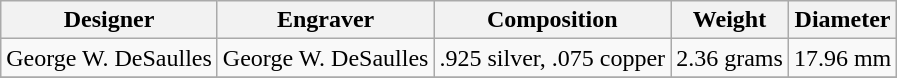<table class="wikitable">
<tr>
<th>Designer</th>
<th>Engraver</th>
<th>Composition</th>
<th>Weight</th>
<th>Diameter</th>
</tr>
<tr>
<td>George W. DeSaulles</td>
<td>George W. DeSaulles</td>
<td>.925 silver, .075 copper</td>
<td>2.36 grams</td>
<td>17.96 mm</td>
</tr>
<tr>
</tr>
</table>
